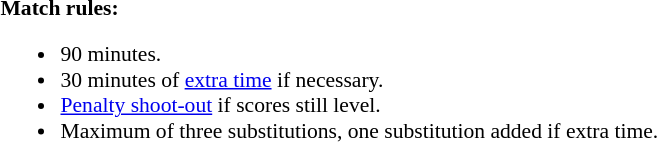<table style="width:100%;font-size:90%">
<tr>
<td><br><strong>Match rules:</strong><ul><li>90 minutes.</li><li>30 minutes of <a href='#'>extra time</a> if necessary.</li><li><a href='#'>Penalty shoot-out</a> if scores still level.</li><li>Maximum of three substitutions, one substitution added if extra time.</li></ul></td>
</tr>
</table>
